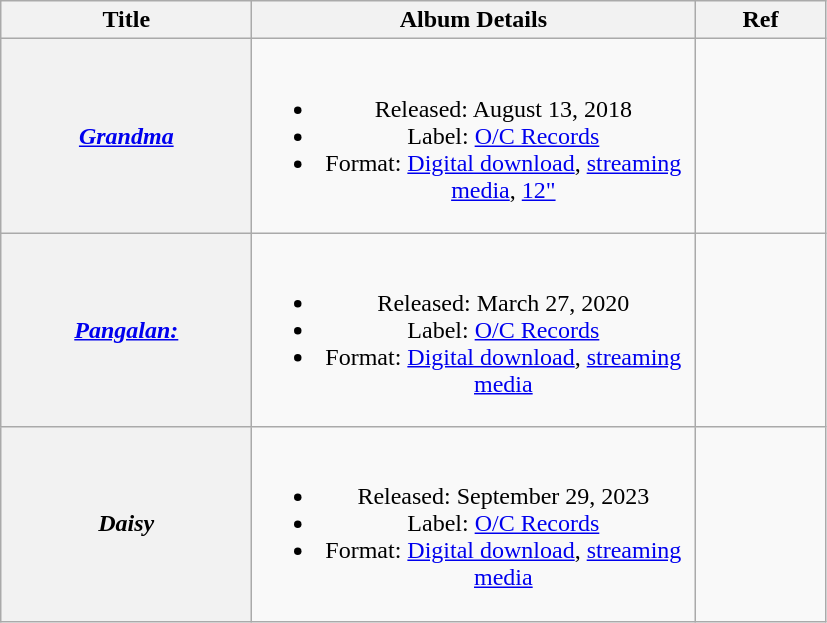<table class="wikitable plainrowheaders" style="text-align:center;">
<tr>
<th scope="col" style="width:10em;">Title</th>
<th scope="col" style="width:18em;">Album Details</th>
<th scope="col" style="width:5em;">Ref</th>
</tr>
<tr>
<th scope="row"><em><a href='#'>Grandma</a></em></th>
<td><br><ul><li>Released: August 13, 2018 <span></span></li><li>Label: <a href='#'>O/C Records</a></li><li>Format: <a href='#'>Digital download</a>, <a href='#'>streaming media</a>, <a href='#'>12"</a></li></ul></td>
<td></td>
</tr>
<tr>
<th scope="row"><em><a href='#'>Pangalan:</a></em></th>
<td><br><ul><li>Released: March 27, 2020 <span></span></li><li>Label: <a href='#'>O/C Records</a></li><li>Format: <a href='#'>Digital download</a>, <a href='#'>streaming media</a></li></ul></td>
<td></td>
</tr>
<tr>
<th scope="row"><em>Daisy</em></th>
<td><br><ul><li>Released: September 29, 2023 <span></span></li><li>Label: <a href='#'>O/C Records</a></li><li>Format: <a href='#'>Digital download</a>, <a href='#'>streaming media</a></li></ul></td>
<td></td>
</tr>
</table>
